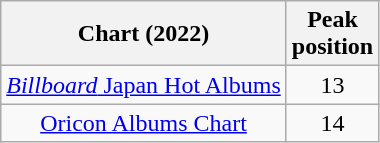<table class="wikitable plainrowheaders" style="text-align:center"">
<tr>
<th scope="col">Chart (2022)</th>
<th scope="col">Peak<br>position</th>
</tr>
<tr>
<td><a href='#'><em>Billboard</em> Japan Hot Albums</a></td>
<td align="center">13</td>
</tr>
<tr>
<td><a href='#'>Oricon Albums Chart</a></td>
<td align="center">14</td>
</tr>
</table>
